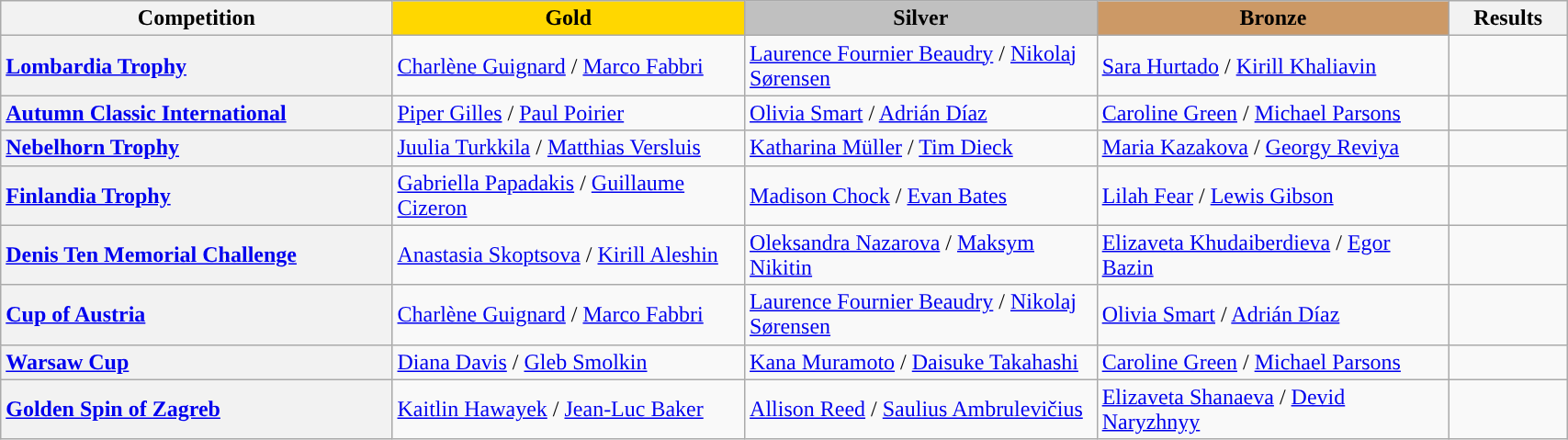<table class="wikitable unsortable" style="text-align:left; width:90%;">
<tr>
<th scope="col" style="text-align:center; width:25%;">Competition</th>
<td scope="col" style="text-align:center; width:22.5%; background:gold"><strong>Gold</strong></td>
<td scope="col" style="text-align:center; width:22.5%; background:silver"><strong>Silver</strong></td>
<td scope="col" style="text-align:center; width:22.5%; background:#c96"><strong>Bronze</strong></td>
<th scope="col" style="text-align:center; width:7.5%;">Results</th>
</tr>
<tr>
<th scope="row" style="text-align:left"> <a href='#'>Lombardia Trophy</a></th>
<td> <a href='#'>Charlène Guignard</a> / <a href='#'>Marco Fabbri</a></td>
<td> <a href='#'>Laurence Fournier Beaudry</a> / <a href='#'>Nikolaj Sørensen</a></td>
<td> <a href='#'>Sara Hurtado</a> / <a href='#'>Kirill Khaliavin</a></td>
<td></td>
</tr>
<tr>
<th scope="row" style="text-align:left"> <a href='#'>Autumn Classic International</a></th>
<td> <a href='#'>Piper Gilles</a> / <a href='#'>Paul Poirier</a></td>
<td> <a href='#'>Olivia Smart</a> / <a href='#'>Adrián Díaz</a></td>
<td> <a href='#'>Caroline Green</a> / <a href='#'>Michael Parsons</a></td>
<td></td>
</tr>
<tr>
<th scope="row" style="text-align:left"> <a href='#'>Nebelhorn Trophy</a></th>
<td> <a href='#'>Juulia Turkkila</a> / <a href='#'>Matthias Versluis</a></td>
<td> <a href='#'>Katharina Müller</a> / <a href='#'>Tim Dieck</a></td>
<td> <a href='#'>Maria Kazakova</a> / <a href='#'>Georgy Reviya</a></td>
<td></td>
</tr>
<tr>
<th scope="row" style="text-align:left"> <a href='#'>Finlandia Trophy</a></th>
<td> <a href='#'>Gabriella Papadakis</a> / <a href='#'>Guillaume Cizeron</a></td>
<td> <a href='#'>Madison Chock</a> / <a href='#'>Evan Bates</a></td>
<td> <a href='#'>Lilah Fear</a> / <a href='#'>Lewis Gibson</a></td>
<td></td>
</tr>
<tr>
<th scope="row" style="text-align:left"> <a href='#'>Denis Ten Memorial Challenge</a></th>
<td> <a href='#'>Anastasia Skoptsova</a> / <a href='#'>Kirill Aleshin</a></td>
<td> <a href='#'>Oleksandra Nazarova</a> / <a href='#'>Maksym Nikitin</a></td>
<td> <a href='#'>Elizaveta Khudaiberdieva</a> / <a href='#'>Egor Bazin</a></td>
<td></td>
</tr>
<tr>
<th scope="row" style="text-align:left"> <a href='#'>Cup of Austria</a></th>
<td> <a href='#'>Charlène Guignard</a> / <a href='#'>Marco Fabbri</a></td>
<td> <a href='#'>Laurence Fournier Beaudry</a> / <a href='#'>Nikolaj Sørensen</a></td>
<td> <a href='#'>Olivia Smart</a> / <a href='#'>Adrián Díaz</a></td>
<td></td>
</tr>
<tr>
<th scope="row" style="text-align:left"> <a href='#'>Warsaw Cup</a></th>
<td> <a href='#'>Diana Davis</a> / <a href='#'>Gleb Smolkin</a></td>
<td> <a href='#'>Kana Muramoto</a> / <a href='#'>Daisuke Takahashi</a></td>
<td> <a href='#'>Caroline Green</a> / <a href='#'>Michael Parsons</a></td>
<td></td>
</tr>
<tr>
<th scope="row" style="text-align:left"> <a href='#'>Golden Spin of Zagreb</a></th>
<td> <a href='#'>Kaitlin Hawayek</a> / <a href='#'>Jean-Luc Baker</a></td>
<td> <a href='#'>Allison Reed</a> / <a href='#'>Saulius Ambrulevičius</a></td>
<td> <a href='#'>Elizaveta Shanaeva</a> / <a href='#'>Devid Naryzhnyy</a></td>
<td></td>
</tr>
</table>
